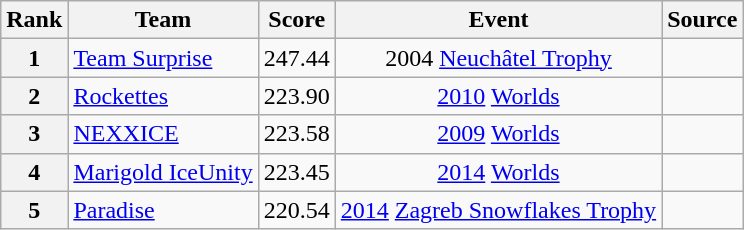<table class="wikitable sortable" style="text-align:center">
<tr>
<th>Rank</th>
<th>Team</th>
<th>Score</th>
<th>Event</th>
<th>Source</th>
</tr>
<tr>
<th>1</th>
<td align="left"> <a href='#'>Team Surprise</a></td>
<td>247.44</td>
<td>2004 <a href='#'>Neuchâtel Trophy</a></td>
<td></td>
</tr>
<tr>
<th>2</th>
<td align="left"> <a href='#'>Rockettes</a></td>
<td>223.90</td>
<td><a href='#'>2010</a> <a href='#'>Worlds</a></td>
<td></td>
</tr>
<tr>
<th>3</th>
<td align="left"> <a href='#'>NEXXICE</a></td>
<td>223.58</td>
<td><a href='#'>2009</a> <a href='#'>Worlds</a></td>
<td></td>
</tr>
<tr>
<th>4</th>
<td align="left"> <a href='#'>Marigold IceUnity</a></td>
<td>223.45</td>
<td><a href='#'>2014</a> <a href='#'>Worlds</a></td>
<td></td>
</tr>
<tr>
<th>5</th>
<td align="left"> <a href='#'>Paradise</a></td>
<td>220.54</td>
<td><a href='#'>2014</a> <a href='#'>Zagreb Snowflakes Trophy</a></td>
<td></td>
</tr>
</table>
